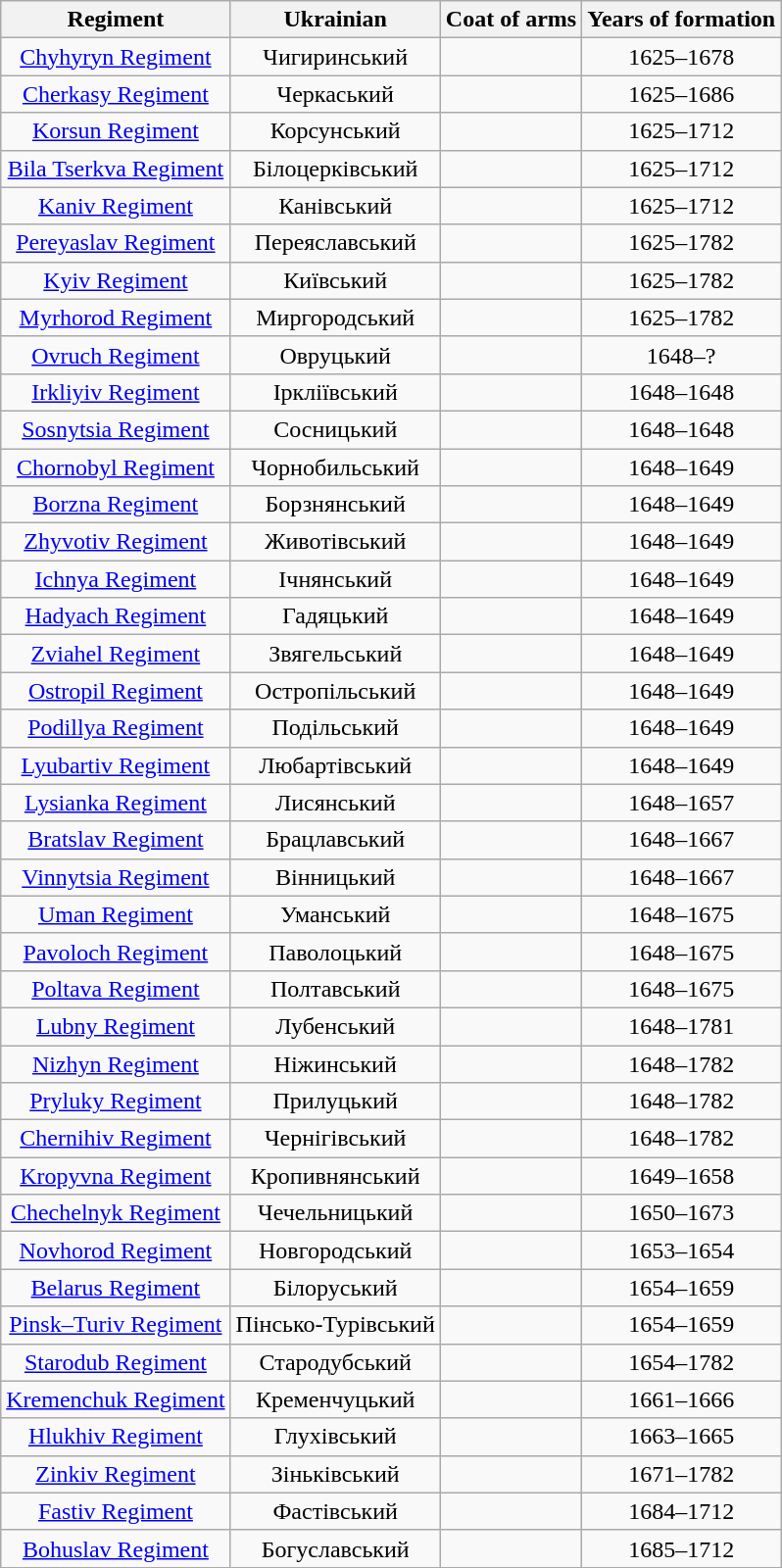<table class="wikitable">
<tr>
<th>Regiment</th>
<th>Ukrainian</th>
<th>Coat of arms</th>
<th>Years of formation</th>
</tr>
<tr align="center">
<td><a href='#'>Chyhyryn Regiment</a></td>
<td>Чигиринський</td>
<td></td>
<td>1625–1678</td>
</tr>
<tr align="center">
<td><a href='#'>Cherkasy Regiment</a></td>
<td>Черкаський</td>
<td></td>
<td>1625–1686</td>
</tr>
<tr align="center">
<td><a href='#'>Korsun Regiment</a></td>
<td>Корсунський</td>
<td></td>
<td>1625–1712</td>
</tr>
<tr align="center">
<td><a href='#'>Bila Tserkva Regiment</a></td>
<td>Білоцерківський</td>
<td></td>
<td>1625–1712</td>
</tr>
<tr align="center">
<td><a href='#'>Kaniv Regiment</a></td>
<td>Канівський</td>
<td></td>
<td>1625–1712</td>
</tr>
<tr align="center">
<td><a href='#'>Pereyaslav Regiment</a></td>
<td>Переяславський</td>
<td></td>
<td>1625–1782</td>
</tr>
<tr align="center">
<td><a href='#'>Kyiv Regiment</a></td>
<td>Київський</td>
<td></td>
<td>1625–1782</td>
</tr>
<tr align="center">
<td><a href='#'>Myrhorod Regiment</a></td>
<td>Миргородський</td>
<td></td>
<td>1625–1782</td>
</tr>
<tr align="center">
<td><a href='#'>Ovruch Regiment</a></td>
<td>Овруцький</td>
<td></td>
<td>1648–?</td>
</tr>
<tr align="center">
<td><a href='#'>Irkliyiv Regiment</a></td>
<td>Іркліївський</td>
<td></td>
<td>1648–1648</td>
</tr>
<tr align="center">
<td><a href='#'>Sosnytsia Regiment</a></td>
<td>Сосницький</td>
<td></td>
<td>1648–1648</td>
</tr>
<tr align="center">
<td><a href='#'>Chornobyl Regiment</a></td>
<td>Чорнобильський</td>
<td></td>
<td>1648–1649</td>
</tr>
<tr align="center">
<td><a href='#'>Borzna Regiment</a></td>
<td>Борзнянський</td>
<td></td>
<td>1648–1649</td>
</tr>
<tr align="center">
<td><a href='#'>Zhyvotiv Regiment</a></td>
<td>Животівський</td>
<td></td>
<td>1648–1649</td>
</tr>
<tr align="center">
<td><a href='#'>Ichnya Regiment</a></td>
<td>Ічнянський</td>
<td></td>
<td>1648–1649</td>
</tr>
<tr align="center">
<td><a href='#'>Hadyach Regiment</a></td>
<td>Гадяцький</td>
<td></td>
<td>1648–1649</td>
</tr>
<tr align="center">
<td><a href='#'>Zviahel Regiment</a></td>
<td>Звягельський</td>
<td></td>
<td>1648–1649</td>
</tr>
<tr align="center">
<td><a href='#'>Ostropil Regiment</a></td>
<td>Остропільський</td>
<td></td>
<td>1648–1649</td>
</tr>
<tr align="center">
<td><a href='#'>Podillya Regiment</a></td>
<td>Подільський</td>
<td></td>
<td>1648–1649</td>
</tr>
<tr align="center">
<td><a href='#'>Lyubartiv Regiment</a></td>
<td>Любартівський</td>
<td></td>
<td>1648–1649</td>
</tr>
<tr align="center">
<td><a href='#'>Lysianka Regiment</a></td>
<td>Лисянський</td>
<td></td>
<td>1648–1657</td>
</tr>
<tr align="center">
<td><a href='#'>Bratslav Regiment</a></td>
<td>Брацлавський</td>
<td></td>
<td>1648–1667</td>
</tr>
<tr align="center">
<td><a href='#'>Vinnytsia Regiment</a></td>
<td>Вінницький</td>
<td></td>
<td>1648–1667</td>
</tr>
<tr align="center">
<td><a href='#'>Uman Regiment</a></td>
<td>Уманський</td>
<td></td>
<td>1648–1675</td>
</tr>
<tr align="center">
<td><a href='#'>Pavoloch Regiment</a></td>
<td>Паволоцький</td>
<td></td>
<td>1648–1675</td>
</tr>
<tr align="center">
<td><a href='#'>Poltava Regiment</a></td>
<td>Полтавський</td>
<td></td>
<td>1648–1675</td>
</tr>
<tr align="center">
<td><a href='#'>Lubny Regiment</a></td>
<td>Лубенський</td>
<td></td>
<td>1648–1781</td>
</tr>
<tr align="center">
<td><a href='#'>Nizhyn Regiment</a></td>
<td>Ніжинський</td>
<td></td>
<td>1648–1782</td>
</tr>
<tr align="center">
<td><a href='#'>Pryluky Regiment</a></td>
<td>Прилуцький</td>
<td></td>
<td>1648–1782</td>
</tr>
<tr align="center">
<td><a href='#'>Chernihiv Regiment</a></td>
<td>Чернігівський</td>
<td></td>
<td>1648–1782</td>
</tr>
<tr align="center">
<td><a href='#'>Kropyvna Regiment</a></td>
<td>Кропивнянський</td>
<td></td>
<td>1649–1658</td>
</tr>
<tr align="center">
<td><a href='#'>Chechelnyk Regiment</a></td>
<td>Чечельницький</td>
<td></td>
<td>1650–1673</td>
</tr>
<tr align="center">
<td><a href='#'>Novhorod Regiment</a></td>
<td>Новгородський</td>
<td></td>
<td>1653–1654</td>
</tr>
<tr align="center">
<td><a href='#'>Belarus Regiment</a></td>
<td>Білоруський</td>
<td></td>
<td>1654–1659</td>
</tr>
<tr align="center">
<td><a href='#'>Pinsk–Turiv Regiment</a></td>
<td>Пінсько-Турівський</td>
<td></td>
<td>1654–1659</td>
</tr>
<tr align="center">
<td><a href='#'>Starodub Regiment</a></td>
<td>Стародубський</td>
<td></td>
<td>1654–1782</td>
</tr>
<tr align="center">
<td><a href='#'>Kremenchuk Regiment</a></td>
<td>Кременчуцький</td>
<td></td>
<td>1661–1666</td>
</tr>
<tr align="center">
<td><a href='#'>Hlukhiv Regiment</a></td>
<td>Глухівський</td>
<td></td>
<td>1663–1665</td>
</tr>
<tr align="center">
<td><a href='#'>Zinkiv Regiment</a></td>
<td>Зіньківський</td>
<td></td>
<td>1671–1782</td>
</tr>
<tr align="center">
<td><a href='#'>Fastiv Regiment</a></td>
<td>Фастівський</td>
<td></td>
<td>1684–1712</td>
</tr>
<tr align="center">
<td><a href='#'>Bohuslav Regiment</a></td>
<td>Богуславський</td>
<td></td>
<td>1685–1712</td>
</tr>
</table>
